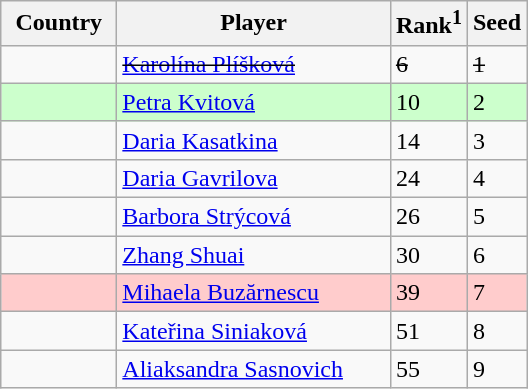<table class="sortable wikitable">
<tr>
<th width="70">Country</th>
<th width="175">Player</th>
<th>Rank<sup>1</sup></th>
<th>Seed</th>
</tr>
<tr>
<td><s></s></td>
<td><s><a href='#'>Karolína Plíšková</a></s></td>
<td><s>6</s></td>
<td><s>1</s></td>
</tr>
<tr style="background:#cfc;">
<td></td>
<td><a href='#'>Petra Kvitová</a></td>
<td>10</td>
<td>2</td>
</tr>
<tr>
<td></td>
<td><a href='#'>Daria Kasatkina</a></td>
<td>14</td>
<td>3</td>
</tr>
<tr>
<td></td>
<td><a href='#'>Daria Gavrilova</a></td>
<td>24</td>
<td>4</td>
</tr>
<tr>
<td></td>
<td><a href='#'>Barbora Strýcová</a></td>
<td>26</td>
<td>5</td>
</tr>
<tr>
<td></td>
<td><a href='#'>Zhang Shuai</a></td>
<td>30</td>
<td>6</td>
</tr>
<tr style="background:#fcc;">
<td></td>
<td><a href='#'>Mihaela Buzărnescu</a></td>
<td>39</td>
<td>7</td>
</tr>
<tr>
<td></td>
<td><a href='#'>Kateřina Siniaková</a></td>
<td>51</td>
<td>8</td>
</tr>
<tr>
<td></td>
<td><a href='#'>Aliaksandra Sasnovich</a></td>
<td>55</td>
<td>9</td>
</tr>
</table>
